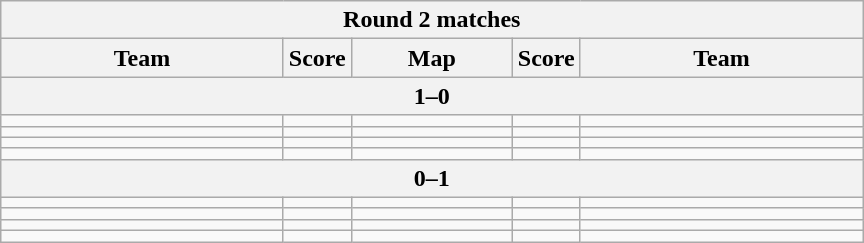<table class="wikitable" style="text-align: center;">
<tr>
<th colspan=5>Round 2 matches</th>
</tr>
<tr>
<th width="181px">Team</th>
<th width="20px">Score</th>
<th width="100px">Map</th>
<th width="20px">Score</th>
<th width="181px">Team</th>
</tr>
<tr>
<th colspan=5>1–0</th>
</tr>
<tr>
<td></td>
<td></td>
<td></td>
<td></td>
<td></td>
</tr>
<tr>
<td></td>
<td></td>
<td></td>
<td></td>
<td></td>
</tr>
<tr>
<td></td>
<td></td>
<td></td>
<td></td>
<td></td>
</tr>
<tr>
<td></td>
<td></td>
<td></td>
<td></td>
<td></td>
</tr>
<tr>
<th colspan=5>0–1</th>
</tr>
<tr>
<td></td>
<td></td>
<td></td>
<td></td>
<td></td>
</tr>
<tr>
<td></td>
<td></td>
<td></td>
<td></td>
<td></td>
</tr>
<tr>
<td></td>
<td></td>
<td></td>
<td></td>
<td></td>
</tr>
<tr>
<td></td>
<td></td>
<td></td>
<td></td>
<td></td>
</tr>
</table>
